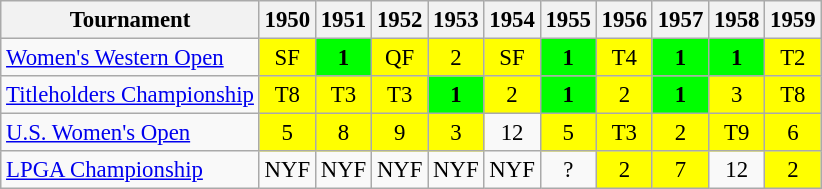<table class="wikitable" style="font-size:95%;">
<tr>
<th>Tournament</th>
<th>1950</th>
<th>1951</th>
<th>1952</th>
<th>1953</th>
<th>1954</th>
<th>1955</th>
<th>1956</th>
<th>1957</th>
<th>1958</th>
<th>1959</th>
</tr>
<tr>
<td><a href='#'>Women's Western Open</a></td>
<td align="center" style="background:yellow;">SF</td>
<td align="center" style="background:lime;"><strong>1</strong></td>
<td align="center" style="background:yellow;">QF</td>
<td align="center" style="background:yellow;">2</td>
<td align="center" style="background:yellow;">SF</td>
<td align="center" style="background:lime;"><strong>1</strong></td>
<td align="center" style="background:yellow;">T4</td>
<td align="center" style="background:lime;"><strong>1</strong></td>
<td align="center" style="background:lime;"><strong>1</strong></td>
<td align="center" style="background:yellow;">T2</td>
</tr>
<tr>
<td><a href='#'>Titleholders Championship</a></td>
<td align="center" style="background:yellow;">T8</td>
<td align="center" style="background:yellow;">T3</td>
<td align="center" style="background:yellow;">T3</td>
<td align="center" style="background:lime;"><strong>1</strong></td>
<td align="center" style="background:yellow;">2</td>
<td align="center" style="background:lime;"><strong>1</strong></td>
<td align="center" style="background:yellow;">2</td>
<td align="center" style="background:lime;"><strong>1</strong></td>
<td align="center" style="background:yellow;">3</td>
<td align="center" style="background:yellow;">T8</td>
</tr>
<tr>
<td><a href='#'>U.S. Women's Open</a></td>
<td align="center" style="background:yellow;">5</td>
<td align="center" style="background:yellow;">8</td>
<td align="center" style="background:yellow;">9</td>
<td align="center" style="background:yellow;">3</td>
<td align="center">12</td>
<td align="center" style="background:yellow;">5</td>
<td align="center" style="background:yellow;">T3</td>
<td align="center" style="background:yellow;">2</td>
<td align="center" style="background:yellow;">T9</td>
<td align="center" style="background:yellow;">6</td>
</tr>
<tr>
<td><a href='#'>LPGA Championship</a></td>
<td align="center">NYF</td>
<td align="center">NYF</td>
<td align="center">NYF</td>
<td align="center">NYF</td>
<td align="center">NYF</td>
<td align="center">?</td>
<td align="center" style="background:yellow;">2</td>
<td align="center" style="background:yellow;">7</td>
<td align="center">12</td>
<td align="center" style="background:yellow;">2</td>
</tr>
</table>
